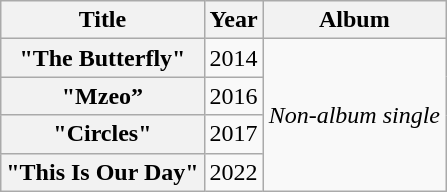<table class="wikitable plainrowheaders" style="text-align:center;">
<tr>
<th scope="col" rowspan="1">Title</th>
<th scope="col" rowspan="1">Year</th>
<th scope="col" rowspan="1">Album</th>
</tr>
<tr>
<th scope="row">"The Butterfly"</th>
<td rowspan="1">2014</td>
<td rowspan="4"><em>Non-album single</em></td>
</tr>
<tr>
<th scope="row">"Mzeo”</th>
<td rowspan="1">2016</td>
</tr>
<tr>
<th scope="row">"Circles"</th>
<td rowspan="1">2017</td>
</tr>
<tr>
<th scope="row">"This Is Our Day"</th>
<td rowspan="1">2022</td>
</tr>
</table>
